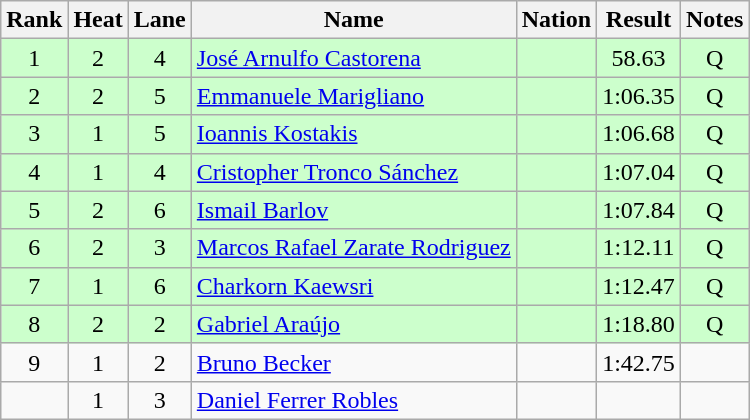<table class="wikitable sortable" style="text-align:center">
<tr>
<th>Rank</th>
<th>Heat</th>
<th>Lane</th>
<th>Name</th>
<th>Nation</th>
<th>Result</th>
<th>Notes</th>
</tr>
<tr bgcolor=ccffcc>
<td>1</td>
<td>2</td>
<td>4</td>
<td align=left><a href='#'>José Arnulfo Castorena</a></td>
<td align=left></td>
<td>58.63</td>
<td>Q</td>
</tr>
<tr bgcolor=ccffcc>
<td>2</td>
<td>2</td>
<td>5</td>
<td align=left><a href='#'>Emmanuele Marigliano</a></td>
<td align=left></td>
<td>1:06.35</td>
<td>Q</td>
</tr>
<tr bgcolor=ccffcc>
<td>3</td>
<td>1</td>
<td>5</td>
<td align=left><a href='#'>Ioannis Kostakis</a></td>
<td align=left></td>
<td>1:06.68</td>
<td>Q</td>
</tr>
<tr bgcolor=ccffcc>
<td>4</td>
<td>1</td>
<td>4</td>
<td align=left><a href='#'>Cristopher Tronco Sánchez</a></td>
<td align=left></td>
<td>1:07.04</td>
<td>Q</td>
</tr>
<tr bgcolor=ccffcc>
<td>5</td>
<td>2</td>
<td>6</td>
<td align=left><a href='#'>Ismail Barlov</a></td>
<td align=left></td>
<td>1:07.84</td>
<td>Q</td>
</tr>
<tr bgcolor=ccffcc>
<td>6</td>
<td>2</td>
<td>3</td>
<td align=left><a href='#'>Marcos Rafael Zarate Rodriguez</a></td>
<td align=left></td>
<td>1:12.11</td>
<td>Q</td>
</tr>
<tr bgcolor=ccffcc>
<td>7</td>
<td>1</td>
<td>6</td>
<td align=left><a href='#'>Charkorn Kaewsri</a></td>
<td align=left></td>
<td>1:12.47</td>
<td>Q</td>
</tr>
<tr bgcolor=ccffcc>
<td>8</td>
<td>2</td>
<td>2</td>
<td align=left><a href='#'>Gabriel Araújo</a></td>
<td align=left></td>
<td>1:18.80</td>
<td>Q</td>
</tr>
<tr>
<td>9</td>
<td>1</td>
<td>2</td>
<td align=left><a href='#'>Bruno Becker</a></td>
<td align=left></td>
<td>1:42.75</td>
<td></td>
</tr>
<tr>
<td></td>
<td>1</td>
<td>3</td>
<td align=left><a href='#'>Daniel Ferrer Robles</a></td>
<td align=left></td>
<td data-sort-value=9:99.99></td>
<td></td>
</tr>
</table>
